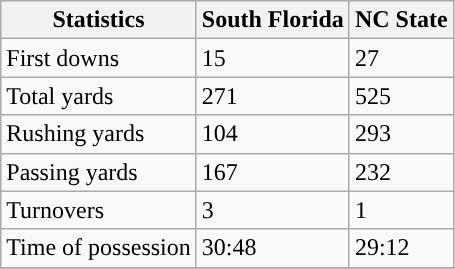<table class="wikitable">
<tr>
<th>Statistics</th>
<th>South Florida</th>
<th>NC State</th>
</tr>
<tr>
<td>First downs</td>
<td>15</td>
<td>27</td>
</tr>
<tr>
<td>Total yards</td>
<td>271</td>
<td>525</td>
</tr>
<tr>
<td>Rushing yards</td>
<td>104</td>
<td>293</td>
</tr>
<tr>
<td>Passing yards</td>
<td>167</td>
<td>232</td>
</tr>
<tr>
<td>Turnovers</td>
<td>3</td>
<td>1</td>
</tr>
<tr>
<td>Time of possession</td>
<td>30:48</td>
<td>29:12</td>
</tr>
<tr>
</tr>
</table>
